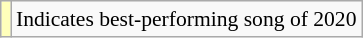<table class="wikitable" style="font-size:90%;">
<tr>
<td style="background-color:#FFFFBB"></td>
<td>Indicates best-performing song of 2020</td>
</tr>
</table>
